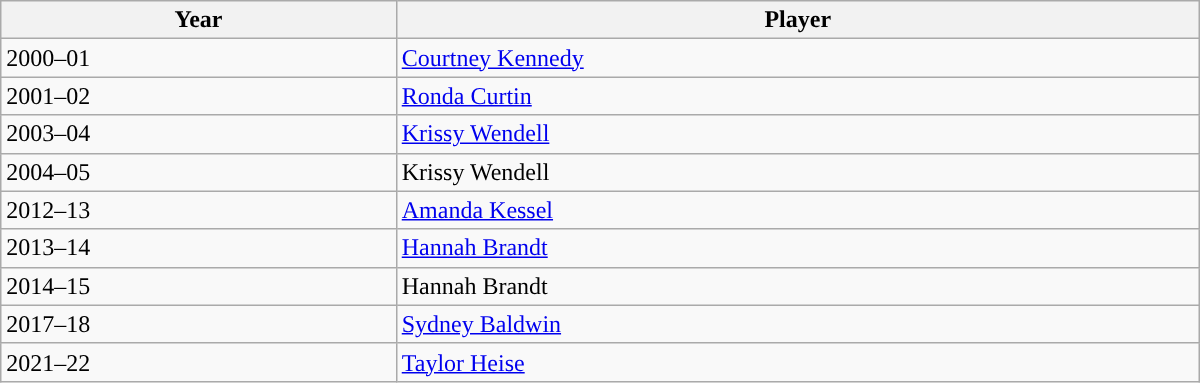<table class="wikitable" style="width: 50em">
<tr>
<th>Year</th>
<th>Player</th>
</tr>
<tr>
<td>2000–01</td>
<td><a href='#'>Courtney Kennedy</a></td>
</tr>
<tr>
<td>2001–02</td>
<td><a href='#'>Ronda Curtin</a></td>
</tr>
<tr>
<td>2003–04</td>
<td><a href='#'>Krissy Wendell</a></td>
</tr>
<tr>
<td>2004–05</td>
<td>Krissy Wendell</td>
</tr>
<tr>
<td>2012–13</td>
<td><a href='#'>Amanda Kessel</a></td>
</tr>
<tr>
<td>2013–14</td>
<td><a href='#'>Hannah Brandt</a></td>
</tr>
<tr>
<td>2014–15</td>
<td>Hannah Brandt</td>
</tr>
<tr>
<td>2017–18</td>
<td><a href='#'>Sydney Baldwin</a></td>
</tr>
<tr>
<td>2021–22</td>
<td><a href='#'>Taylor Heise</a></td>
</tr>
</table>
